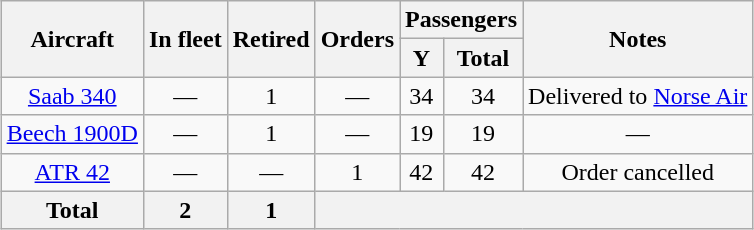<table class="wikitable" style="border-collapse:collapse; text-align:center; margin:auto;">
<tr>
<th rowspan="2">Aircraft</th>
<th rowspan="2">In fleet</th>
<th rowspan="2">Retired</th>
<th rowspan="2">Orders</th>
<th colspan="2">Passengers</th>
<th rowspan="2">Notes</th>
</tr>
<tr>
<th><abbr>Y</abbr></th>
<th>Total</th>
</tr>
<tr>
<td><a href='#'>Saab 340</a></td>
<td>—</td>
<td>1</td>
<td>—</td>
<td>34</td>
<td>34</td>
<td>Delivered to <a href='#'>Norse Air</a></td>
</tr>
<tr>
<td><a href='#'>Beech 1900D</a></td>
<td>—</td>
<td>1</td>
<td>—</td>
<td>19</td>
<td>19</td>
<td>—</td>
</tr>
<tr>
<td><a href='#'>ATR 42</a></td>
<td>—</td>
<td>—</td>
<td>1</td>
<td>42</td>
<td>42</td>
<td>Order cancelled</td>
</tr>
<tr>
<th>Total</th>
<th>2</th>
<th>1</th>
<th colspan="5"></th>
</tr>
</table>
